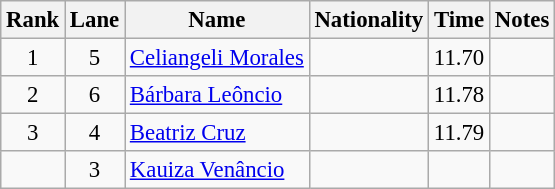<table class="wikitable sortable" style="text-align:center;font-size:95%">
<tr>
<th>Rank</th>
<th>Lane</th>
<th>Name</th>
<th>Nationality</th>
<th>Time</th>
<th>Notes</th>
</tr>
<tr>
<td>1</td>
<td>5</td>
<td align=left><a href='#'>Celiangeli Morales</a></td>
<td align=left></td>
<td>11.70</td>
<td></td>
</tr>
<tr>
<td>2</td>
<td>6</td>
<td align=left><a href='#'>Bárbara Leôncio</a></td>
<td align=left></td>
<td>11.78</td>
<td></td>
</tr>
<tr>
<td>3</td>
<td>4</td>
<td align=left><a href='#'>Beatriz Cruz</a></td>
<td align=left></td>
<td>11.79</td>
<td></td>
</tr>
<tr>
<td></td>
<td>3</td>
<td align=left><a href='#'>Kauiza Venâncio</a></td>
<td align=left></td>
<td></td>
<td></td>
</tr>
</table>
